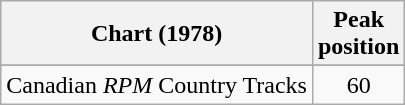<table class="wikitable sortable">
<tr>
<th align="left">Chart (1978)</th>
<th align="center">Peak<br>position</th>
</tr>
<tr>
</tr>
<tr>
<td align="left">Canadian <em>RPM</em> Country Tracks</td>
<td align="center">60</td>
</tr>
</table>
